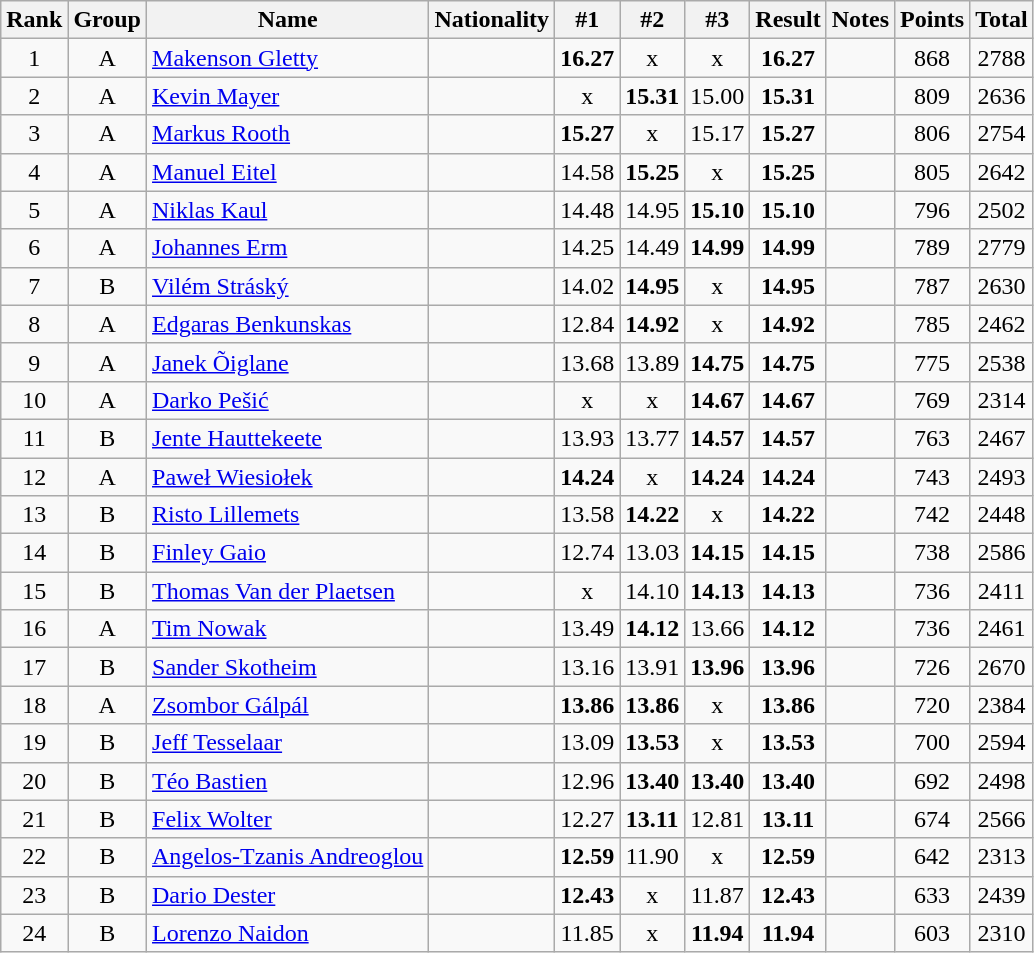<table class="wikitable sortable">
<tr>
<th>Rank</th>
<th>Group</th>
<th>Name</th>
<th>Nationality</th>
<th>#1</th>
<th>#2</th>
<th>#3</th>
<th>Result</th>
<th>Notes</th>
<th>Points</th>
<th>Total</th>
</tr>
<tr>
<td align="center">1</td>
<td align="center">A</td>
<td align="left"><a href='#'>Makenson Gletty</a></td>
<td align="left"></td>
<td align="center"><strong>16.27</strong></td>
<td align="center">x</td>
<td align="center">x</td>
<td align="center"><strong>16.27</strong></td>
<td align="center"></td>
<td align="center">868</td>
<td align="center">2788</td>
</tr>
<tr>
<td align="center">2</td>
<td align="center">A</td>
<td align="left"><a href='#'>Kevin Mayer</a></td>
<td align="left"></td>
<td align="center">x</td>
<td align="center"><strong>15.31</strong></td>
<td align="center">15.00</td>
<td align="center"><strong>15.31</strong></td>
<td align="center"></td>
<td align="center">809</td>
<td align="center">2636</td>
</tr>
<tr>
<td align="center">3</td>
<td align="center">A</td>
<td align="left"><a href='#'>Markus Rooth</a></td>
<td align="left"></td>
<td align="center"><strong>15.27</strong></td>
<td align="center">x</td>
<td align="center">15.17</td>
<td align="center"><strong>15.27</strong></td>
<td align="center"></td>
<td align="center">806</td>
<td align="center">2754</td>
</tr>
<tr>
<td align="center">4</td>
<td align="center">A</td>
<td align="left"><a href='#'>Manuel Eitel</a></td>
<td align="left"></td>
<td align="center">14.58</td>
<td align="center"><strong>15.25</strong></td>
<td align="center">x</td>
<td align="center"><strong>15.25</strong></td>
<td align="center"></td>
<td align="center">805</td>
<td align="center">2642</td>
</tr>
<tr>
<td align="center">5</td>
<td align="center">A</td>
<td align="left"><a href='#'>Niklas Kaul</a></td>
<td align="left"></td>
<td align="center">14.48</td>
<td align="center">14.95</td>
<td align="center"><strong>15.10</strong></td>
<td align="center"><strong>15.10</strong></td>
<td align="center"></td>
<td align="center">796</td>
<td align="center">2502</td>
</tr>
<tr>
<td align="center">6</td>
<td align="center">A</td>
<td align="left"><a href='#'>Johannes Erm</a></td>
<td align="left"></td>
<td align="center">14.25</td>
<td align="center">14.49</td>
<td align="center"><strong>14.99</strong></td>
<td align="center"><strong>14.99</strong></td>
<td align="center"></td>
<td align="center">789</td>
<td align="center">2779</td>
</tr>
<tr>
<td align="center">7</td>
<td align="center">B</td>
<td align="left"><a href='#'>Vilém Stráský</a></td>
<td align="left"></td>
<td align="center">14.02</td>
<td align="center"><strong>14.95</strong></td>
<td align="center">x</td>
<td align="center"><strong>14.95</strong></td>
<td align="center"></td>
<td align="center">787</td>
<td align="center">2630</td>
</tr>
<tr>
<td align="center">8</td>
<td align="center">A</td>
<td align="left"><a href='#'>Edgaras Benkunskas</a></td>
<td align="left"></td>
<td align="center">12.84</td>
<td align="center"><strong>14.92</strong></td>
<td align="center">x</td>
<td align="center"><strong>14.92</strong></td>
<td align="center"></td>
<td align="center">785</td>
<td align="center">2462</td>
</tr>
<tr>
<td align="center">9</td>
<td align="center">A</td>
<td align="left"><a href='#'>Janek Õiglane</a></td>
<td align="left"></td>
<td align="center">13.68</td>
<td align="center">13.89</td>
<td align="center"><strong>14.75</strong></td>
<td align="center"><strong>14.75</strong></td>
<td align="center"></td>
<td align="center">775</td>
<td align="center">2538</td>
</tr>
<tr>
<td align="center">10</td>
<td align="center">A</td>
<td align="left"><a href='#'>Darko Pešić</a></td>
<td align="left"></td>
<td align="center">x</td>
<td align="center">x</td>
<td align="center"><strong>14.67</strong></td>
<td align="center"><strong>14.67</strong></td>
<td align="center"></td>
<td align="center">769</td>
<td align="center">2314</td>
</tr>
<tr>
<td align="center">11</td>
<td align="center">B</td>
<td align="left"><a href='#'>Jente Hauttekeete</a></td>
<td align="left"></td>
<td align="center">13.93</td>
<td align="center">13.77</td>
<td align="center"><strong>14.57</strong></td>
<td align="center"><strong>14.57</strong></td>
<td align="center"></td>
<td align="center">763</td>
<td align="center">2467</td>
</tr>
<tr>
<td align="center">12</td>
<td align="center">A</td>
<td align="left"><a href='#'>Paweł Wiesiołek</a></td>
<td align="left"></td>
<td align="center"><strong>14.24</strong></td>
<td align="center">x</td>
<td align="center"><strong>14.24</strong></td>
<td align="center"><strong>14.24</strong></td>
<td align="center"></td>
<td align="center">743</td>
<td align="center">2493</td>
</tr>
<tr>
<td align="center">13</td>
<td align="center">B</td>
<td align="left"><a href='#'>Risto Lillemets</a></td>
<td align="left"></td>
<td align="center">13.58</td>
<td align="center"><strong>14.22</strong></td>
<td align="center">x</td>
<td align="center"><strong>14.22</strong></td>
<td align="center"></td>
<td align="center">742</td>
<td align="center">2448</td>
</tr>
<tr>
<td align="center">14</td>
<td align="center">B</td>
<td align="left"><a href='#'>Finley Gaio</a></td>
<td align="left"></td>
<td align="center">12.74</td>
<td align="center">13.03</td>
<td align="center"><strong>14.15</strong></td>
<td align="center"><strong>14.15</strong></td>
<td align="center"></td>
<td align="center">738</td>
<td align="center">2586</td>
</tr>
<tr>
<td align="center">15</td>
<td align="center">B</td>
<td align="left"><a href='#'>Thomas Van der Plaetsen</a></td>
<td align="left"></td>
<td align="center">x</td>
<td align="center">14.10</td>
<td align="center"><strong>14.13</strong></td>
<td align="center"><strong>14.13</strong></td>
<td align="center"></td>
<td align="center">736</td>
<td align="center">2411</td>
</tr>
<tr>
<td align="center">16</td>
<td align="center">A</td>
<td align="left"><a href='#'>Tim Nowak</a></td>
<td align="left"></td>
<td align="center">13.49</td>
<td align="center"><strong>14.12</strong></td>
<td align="center">13.66</td>
<td align="center"><strong>14.12</strong></td>
<td align="center"></td>
<td align="center">736</td>
<td align="center">2461</td>
</tr>
<tr>
<td align="center">17</td>
<td align="center">B</td>
<td align="left"><a href='#'>Sander Skotheim</a></td>
<td align="left"></td>
<td align="center">13.16</td>
<td align="center">13.91</td>
<td align="center"><strong>13.96</strong></td>
<td align="center"><strong>13.96</strong></td>
<td align="center"></td>
<td align="center">726</td>
<td align="center">2670</td>
</tr>
<tr>
<td align="center">18</td>
<td align="center">A</td>
<td align="left"><a href='#'>Zsombor Gálpál</a></td>
<td align="left"></td>
<td align="center"><strong>13.86</strong></td>
<td align="center"><strong>13.86</strong></td>
<td align="center">x</td>
<td align="center"><strong>13.86</strong></td>
<td align="center"></td>
<td align="center">720</td>
<td align="center">2384</td>
</tr>
<tr>
<td align="center">19</td>
<td align="center">B</td>
<td align="left"><a href='#'>Jeff Tesselaar</a></td>
<td align="left"></td>
<td align="center">13.09</td>
<td align="center"><strong>13.53</strong></td>
<td align="center">x</td>
<td align="center"><strong>13.53</strong></td>
<td align="center"></td>
<td align="center">700</td>
<td align="center">2594</td>
</tr>
<tr>
<td align="center">20</td>
<td align="center">B</td>
<td align="left"><a href='#'>Téo Bastien</a></td>
<td align="left"></td>
<td align="center">12.96</td>
<td align="center"><strong>13.40</strong></td>
<td align="center"><strong>13.40</strong></td>
<td align="center"><strong>13.40</strong></td>
<td align="center"></td>
<td align="center">692</td>
<td align="center">2498</td>
</tr>
<tr>
<td align="center">21</td>
<td align="center">B</td>
<td align="left"><a href='#'>Felix Wolter</a></td>
<td align="left"></td>
<td align="center">12.27</td>
<td align="center"><strong>13.11</strong></td>
<td align="center">12.81</td>
<td align="center"><strong>13.11</strong></td>
<td align="center"></td>
<td align="center">674</td>
<td align="center">2566</td>
</tr>
<tr>
<td align="center">22</td>
<td align="center">B</td>
<td align="left"><a href='#'>Angelos-Tzanis Andreoglou</a></td>
<td align="left"></td>
<td align="center"><strong>12.59</strong></td>
<td align="center">11.90</td>
<td align="center">x</td>
<td align="center"><strong>12.59</strong></td>
<td align="center"></td>
<td align="center">642</td>
<td align="center">2313</td>
</tr>
<tr>
<td align="center">23</td>
<td align="center">B</td>
<td align="left"><a href='#'>Dario Dester</a></td>
<td align="left"></td>
<td align="center"><strong>12.43</strong></td>
<td align="center">x</td>
<td align="center">11.87</td>
<td align="center"><strong>12.43</strong></td>
<td align="center"></td>
<td align="center">633</td>
<td align="center">2439</td>
</tr>
<tr>
<td align="center">24</td>
<td align="center">B</td>
<td align="left"><a href='#'>Lorenzo Naidon</a></td>
<td align="left"></td>
<td align="center">11.85</td>
<td align="center">x</td>
<td align="center"><strong>11.94</strong></td>
<td align="center"><strong>11.94</strong></td>
<td align="center"></td>
<td align="center">603</td>
<td align="center">2310</td>
</tr>
</table>
